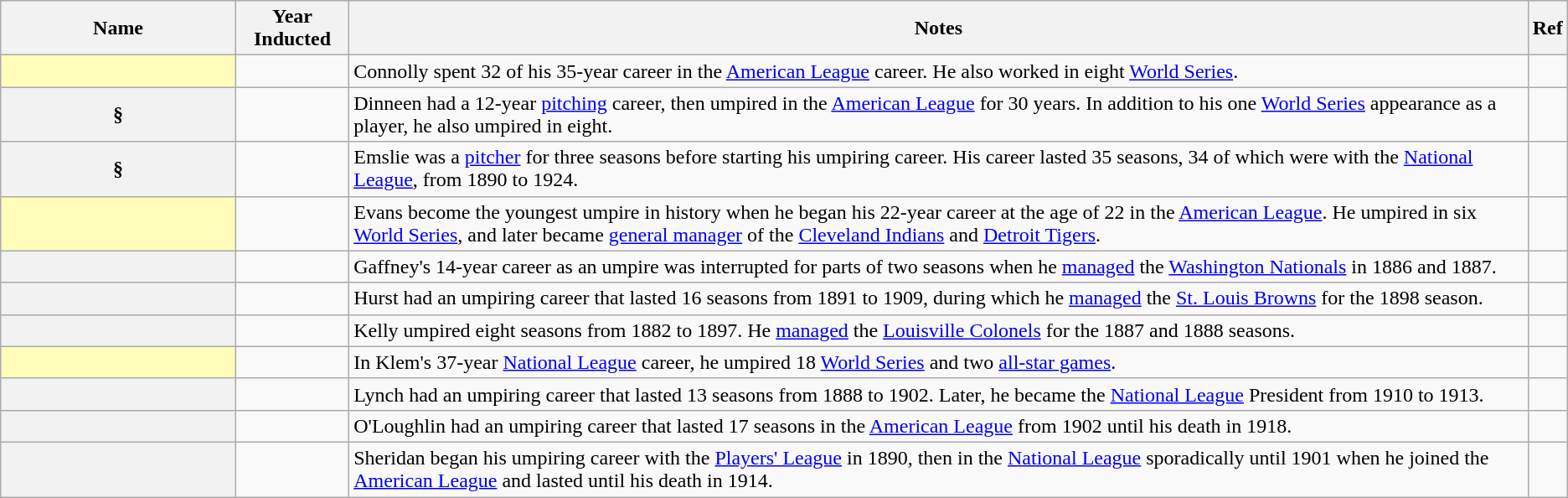<table class="wikitable sortable plainrowheaders">
<tr>
<th scope="col" width=15%>Name</th>
<th scope="col">Year Inducted</th>
<th scope="col" class="unsortable">Notes</th>
<th scope="col" class="unsortable">Ref</th>
</tr>
<tr>
<th scope="row" style="text-align:center; background-color: #ffffbb"><sup></sup></th>
<td align=center></td>
<td>Connolly spent 32 of his 35-year career in the <a href='#'>American League</a> career. He also worked in eight <a href='#'>World Series</a>.</td>
<td align=center></td>
</tr>
<tr>
<th scope="row" style="text-align:center">§</th>
<td align=center></td>
<td>Dinneen had a 12-year <a href='#'>pitching</a> career, then umpired in the <a href='#'>American League</a> for 30 years. In addition to his one <a href='#'>World Series</a> appearance as a player, he also umpired in eight.</td>
<td align=center></td>
</tr>
<tr>
<th scope="row" style="text-align:center">§</th>
<td align=center></td>
<td>Emslie was a <a href='#'>pitcher</a> for three seasons before starting his umpiring career. His career lasted 35 seasons, 34 of which were with the <a href='#'>National League</a>, from 1890 to 1924.</td>
<td align=center></td>
</tr>
<tr>
<th scope="row" style="text-align:center; background-color: #ffffbb"><sup></sup></th>
<td align=center></td>
<td>Evans become the youngest umpire in history when he began his 22-year career at the age of 22 in the <a href='#'>American League</a>. He umpired in six <a href='#'>World Series</a>, and later became <a href='#'>general manager</a> of the <a href='#'>Cleveland Indians</a> and <a href='#'>Detroit Tigers</a>.</td>
<td align=center></td>
</tr>
<tr>
<th scope="row" style="text-align:center"></th>
<td align=center></td>
<td>Gaffney's 14-year career as an umpire was interrupted for parts of two seasons when he <a href='#'>managed</a> the <a href='#'>Washington Nationals</a> in 1886 and 1887.</td>
<td align=center></td>
</tr>
<tr>
<th scope="row" style="text-align:center"></th>
<td align=center></td>
<td>Hurst had an umpiring career that lasted 16 seasons from 1891 to 1909, during which he <a href='#'>managed</a> the <a href='#'>St. Louis Browns</a> for the 1898 season.</td>
<td align=center></td>
</tr>
<tr>
<th scope="row" style="text-align:center"></th>
<td align=center></td>
<td>Kelly umpired eight seasons from 1882 to 1897. He <a href='#'>managed</a> the <a href='#'>Louisville Colonels</a> for the 1887 and 1888 seasons.</td>
<td align=center></td>
</tr>
<tr>
<th scope="row" style="text-align:center; background-color: #ffffbb"><sup></sup></th>
<td align=center></td>
<td>In Klem's 37-year <a href='#'>National League</a> career, he umpired 18 <a href='#'>World Series</a> and two <a href='#'>all-star games</a>.</td>
<td align=center></td>
</tr>
<tr>
<th scope="row" style="text-align:center"></th>
<td align=center></td>
<td>Lynch had an umpiring career that lasted 13 seasons from 1888 to 1902. Later, he became the <a href='#'>National League</a> President from 1910 to 1913.</td>
<td align=center></td>
</tr>
<tr>
<th scope="row" style="text-align:center"></th>
<td align=center></td>
<td>O'Loughlin had an umpiring career that lasted 17 seasons in the <a href='#'>American League</a> from 1902 until his death in 1918.</td>
<td align=center></td>
</tr>
<tr>
<th scope="row" style="text-align:center"></th>
<td align=center></td>
<td>Sheridan began his umpiring career with the <a href='#'>Players' League</a> in 1890, then in the <a href='#'>National League</a> sporadically until 1901 when he joined the <a href='#'>American League</a> and lasted until his death in 1914.</td>
<td align=center></td>
</tr>
</table>
